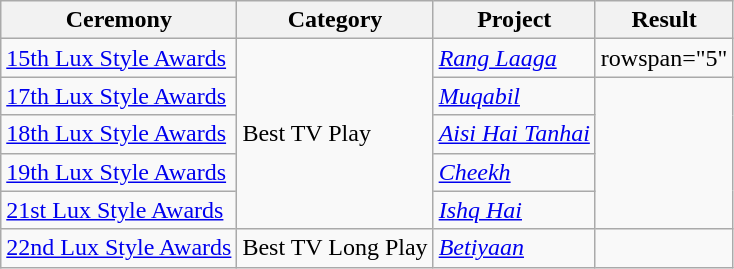<table class="wikitable style">
<tr>
<th>Ceremony</th>
<th>Category</th>
<th>Project</th>
<th>Result</th>
</tr>
<tr>
<td><a href='#'>15th Lux Style Awards</a></td>
<td rowspan="5">Best TV Play</td>
<td><em><a href='#'>Rang Laaga</a></em></td>
<td>rowspan="5" </td>
</tr>
<tr>
<td><a href='#'>17th Lux Style Awards</a></td>
<td><em><a href='#'>Muqabil</a></em></td>
</tr>
<tr>
<td><a href='#'>18th Lux Style Awards</a></td>
<td><em><a href='#'>Aisi Hai Tanhai</a></em></td>
</tr>
<tr>
<td><a href='#'>19th Lux Style Awards</a></td>
<td><em><a href='#'>Cheekh</a></em></td>
</tr>
<tr>
<td><a href='#'>21st Lux Style Awards</a></td>
<td><em><a href='#'>Ishq Hai</a></em></td>
</tr>
<tr>
<td><a href='#'>22nd Lux Style Awards</a></td>
<td>Best TV Long Play</td>
<td><em><a href='#'>Betiyaan</a></em></td>
<td></td>
</tr>
</table>
